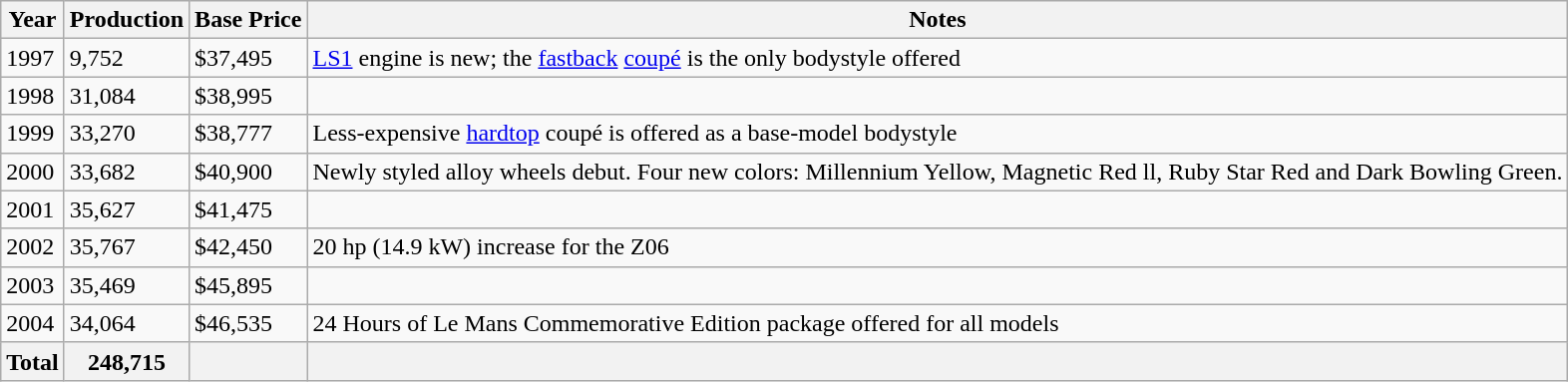<table class="wikitable defaultcenter col4left" border="1">
<tr>
<th>Year</th>
<th>Production</th>
<th>Base Price</th>
<th>Notes</th>
</tr>
<tr>
<td>1997</td>
<td>9,752</td>
<td>$37,495</td>
<td><a href='#'>LS1</a> engine is new; the <a href='#'>fastback</a> <a href='#'>coupé</a> is the only bodystyle offered</td>
</tr>
<tr>
<td>1998</td>
<td>31,084</td>
<td>$38,995</td>
<td></td>
</tr>
<tr>
<td>1999</td>
<td>33,270</td>
<td>$38,777</td>
<td>Less-expensive <a href='#'>hardtop</a> coupé is offered as a base-model bodystyle</td>
</tr>
<tr>
<td>2000</td>
<td>33,682</td>
<td>$40,900</td>
<td>Newly styled alloy wheels debut. Four new colors: Millennium Yellow, Magnetic Red ll, Ruby Star Red and Dark Bowling Green.</td>
</tr>
<tr>
<td>2001</td>
<td>35,627</td>
<td>$41,475</td>
<td></td>
</tr>
<tr>
<td>2002</td>
<td>35,767</td>
<td>$42,450</td>
<td>20 hp (14.9 kW) increase for the Z06</td>
</tr>
<tr>
<td>2003</td>
<td>35,469</td>
<td>$45,895</td>
<td></td>
</tr>
<tr>
<td>2004</td>
<td>34,064</td>
<td>$46,535</td>
<td>24 Hours of Le Mans Commemorative Edition package offered for all models</td>
</tr>
<tr>
<th>Total</th>
<th>248,715</th>
<th></th>
<th></th>
</tr>
</table>
